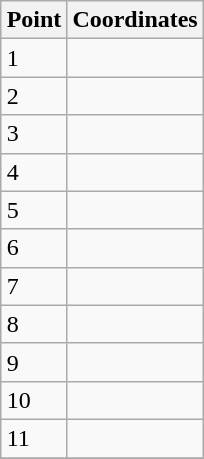<table class="wikitable sortable" align="right">
<tr>
<th>Point</th>
<th>Coordinates</th>
</tr>
<tr>
<td>1</td>
<td></td>
</tr>
<tr>
<td>2</td>
<td></td>
</tr>
<tr>
<td>3</td>
<td></td>
</tr>
<tr>
<td>4</td>
<td></td>
</tr>
<tr>
<td>5</td>
<td></td>
</tr>
<tr>
<td>6</td>
<td></td>
</tr>
<tr>
<td>7</td>
<td></td>
</tr>
<tr>
<td>8</td>
<td></td>
</tr>
<tr>
<td>9</td>
<td></td>
</tr>
<tr>
<td>10</td>
<td></td>
</tr>
<tr>
<td>11</td>
<td></td>
</tr>
<tr>
</tr>
</table>
